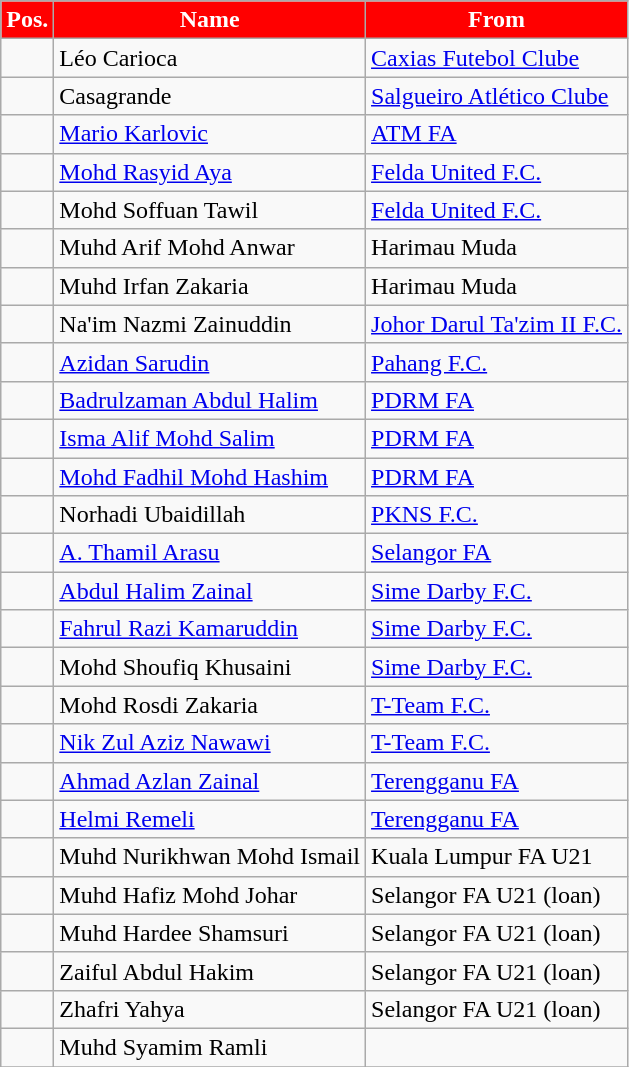<table class="wikitable sortable">
<tr>
<th style="background:Red; color:White;">Pos.</th>
<th style="background:Red; color:White;">Name</th>
<th style="background:Red; color:White;">From</th>
</tr>
<tr>
<td></td>
<td> Léo Carioca</td>
<td> <a href='#'>Caxias Futebol Clube</a></td>
</tr>
<tr>
<td></td>
<td> Casagrande</td>
<td> <a href='#'>Salgueiro Atlético Clube</a></td>
</tr>
<tr>
<td></td>
<td> <a href='#'>Mario Karlovic</a></td>
<td> <a href='#'>ATM FA</a></td>
</tr>
<tr>
<td></td>
<td> <a href='#'>Mohd Rasyid Aya</a></td>
<td> <a href='#'>Felda United F.C.</a></td>
</tr>
<tr>
<td></td>
<td> Mohd Soffuan Tawil</td>
<td> <a href='#'>Felda United F.C.</a></td>
</tr>
<tr>
<td></td>
<td> Muhd Arif Mohd Anwar</td>
<td> Harimau Muda</td>
</tr>
<tr>
<td></td>
<td> Muhd Irfan Zakaria</td>
<td> Harimau Muda</td>
</tr>
<tr>
<td></td>
<td> Na'im Nazmi Zainuddin</td>
<td> <a href='#'>Johor Darul Ta'zim II F.C.</a></td>
</tr>
<tr>
<td></td>
<td> <a href='#'>Azidan Sarudin</a></td>
<td> <a href='#'>Pahang F.C.</a></td>
</tr>
<tr>
<td></td>
<td> <a href='#'>Badrulzaman Abdul Halim</a></td>
<td> <a href='#'>PDRM FA</a></td>
</tr>
<tr>
<td></td>
<td> <a href='#'>Isma Alif Mohd Salim</a></td>
<td> <a href='#'>PDRM FA</a></td>
</tr>
<tr>
<td></td>
<td> <a href='#'>Mohd Fadhil Mohd Hashim</a></td>
<td> <a href='#'>PDRM FA</a></td>
</tr>
<tr>
<td></td>
<td> Norhadi Ubaidillah</td>
<td> <a href='#'>PKNS F.C.</a></td>
</tr>
<tr>
<td></td>
<td> <a href='#'>A. Thamil Arasu</a></td>
<td> <a href='#'>Selangor FA</a></td>
</tr>
<tr>
<td></td>
<td> <a href='#'>Abdul Halim Zainal</a></td>
<td> <a href='#'>Sime Darby F.C.</a></td>
</tr>
<tr>
<td></td>
<td> <a href='#'>Fahrul Razi Kamaruddin</a></td>
<td> <a href='#'>Sime Darby F.C.</a></td>
</tr>
<tr>
<td></td>
<td> Mohd Shoufiq Khusaini</td>
<td> <a href='#'>Sime Darby F.C.</a></td>
</tr>
<tr>
<td></td>
<td> Mohd Rosdi Zakaria</td>
<td> <a href='#'>T-Team F.C.</a></td>
</tr>
<tr>
<td></td>
<td> <a href='#'>Nik Zul Aziz Nawawi</a></td>
<td> <a href='#'>T-Team F.C.</a></td>
</tr>
<tr>
<td></td>
<td> <a href='#'>Ahmad Azlan Zainal</a></td>
<td> <a href='#'>Terengganu FA</a></td>
</tr>
<tr>
<td></td>
<td> <a href='#'>Helmi Remeli</a></td>
<td> <a href='#'>Terengganu FA</a></td>
</tr>
<tr>
<td></td>
<td> Muhd Nurikhwan Mohd Ismail</td>
<td> Kuala Lumpur FA U21</td>
</tr>
<tr>
<td></td>
<td> Muhd Hafiz Mohd Johar</td>
<td> Selangor FA U21 (loan)</td>
</tr>
<tr>
<td></td>
<td> Muhd Hardee Shamsuri</td>
<td> Selangor FA U21 (loan)</td>
</tr>
<tr>
<td></td>
<td> Zaiful Abdul Hakim</td>
<td> Selangor FA U21 (loan)</td>
</tr>
<tr>
<td></td>
<td> Zhafri Yahya</td>
<td> Selangor FA U21 (loan)</td>
</tr>
<tr>
<td></td>
<td> Muhd Syamim Ramli</td>
<td></td>
</tr>
<tr>
</tr>
</table>
